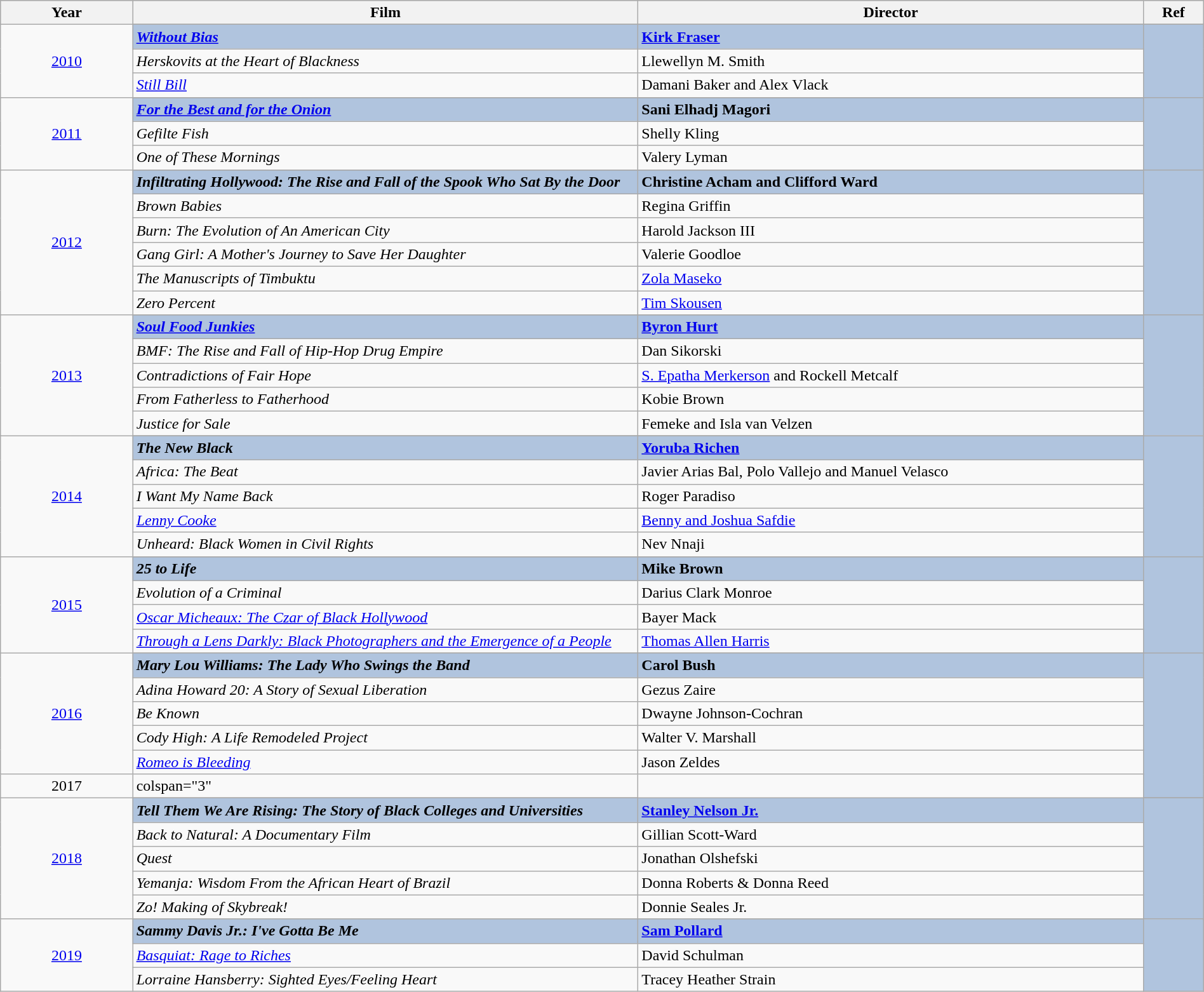<table class="wikitable" style="width:100%;">
<tr style="background:#bebebe;">
<th style="width:11%;">Year</th>
<th style="width:42%;">Film</th>
<th style="width:42%;">Director</th>
<th style="width:5%;">Ref</th>
</tr>
<tr>
<td rowspan="4" align="center"><a href='#'>2010</a></td>
</tr>
<tr style="background:#B0C4DE">
<td><strong><em><a href='#'>Without Bias</a></em></strong></td>
<td><strong><a href='#'>Kirk Fraser</a></strong></td>
<td rowspan="4" align="center"></td>
</tr>
<tr>
<td><em>Herskovits at the Heart of Blackness</em></td>
<td>Llewellyn M. Smith</td>
</tr>
<tr>
<td><em><a href='#'>Still Bill</a></em></td>
<td>Damani Baker and Alex Vlack</td>
</tr>
<tr>
<td rowspan="4" align="center"><a href='#'>2011</a></td>
</tr>
<tr style="background:#B0C4DE">
<td><strong><em><a href='#'>For the Best and for the Onion</a></em></strong></td>
<td><strong>Sani Elhadj Magori</strong></td>
<td rowspan="4" align="center"></td>
</tr>
<tr>
<td><em>Gefilte Fish</em></td>
<td>Shelly Kling</td>
</tr>
<tr>
<td><em>One of These Mornings</em></td>
<td>Valery Lyman</td>
</tr>
<tr>
<td rowspan="7" align="center"><a href='#'>2012</a></td>
</tr>
<tr style="background:#B0C4DE">
<td><strong><em>Infiltrating Hollywood: The Rise and Fall of the Spook Who Sat By the Door</em></strong></td>
<td><strong>Christine Acham and Clifford Ward</strong></td>
<td rowspan="7" align="center"></td>
</tr>
<tr>
<td><em>Brown Babies</em></td>
<td>Regina Griffin</td>
</tr>
<tr>
<td><em>Burn: The Evolution of An American City</em></td>
<td>Harold Jackson III</td>
</tr>
<tr>
<td><em>Gang Girl: A Mother's Journey to Save Her Daughter</em></td>
<td>Valerie Goodloe</td>
</tr>
<tr>
<td><em>The Manuscripts of Timbuktu</em></td>
<td><a href='#'>Zola Maseko</a></td>
</tr>
<tr>
<td><em>Zero Percent</em></td>
<td><a href='#'>Tim Skousen</a></td>
</tr>
<tr>
<td rowspan="6" align="center"><a href='#'>2013</a></td>
</tr>
<tr style="background:#B0C4DE">
<td><strong><em><a href='#'>Soul Food Junkies</a></em></strong></td>
<td><strong><a href='#'>Byron Hurt</a></strong></td>
<td rowspan="6" align="center"></td>
</tr>
<tr>
<td><em>BMF: The Rise and Fall of Hip-Hop Drug Empire</em></td>
<td>Dan Sikorski</td>
</tr>
<tr>
<td><em>Contradictions of Fair Hope</em></td>
<td><a href='#'>S. Epatha Merkerson</a> and Rockell Metcalf</td>
</tr>
<tr>
<td><em>From Fatherless to Fatherhood</em></td>
<td>Kobie Brown</td>
</tr>
<tr>
<td><em>Justice for Sale</em></td>
<td>Femeke and Isla van Velzen</td>
</tr>
<tr>
<td rowspan="6" align="center"><a href='#'>2014</a></td>
</tr>
<tr style="background:#B0C4DE">
<td><strong><em>The New Black</em></strong></td>
<td><strong><a href='#'>Yoruba Richen</a></strong></td>
<td rowspan="6" align="center"></td>
</tr>
<tr>
<td><em>Africa: The Beat</em></td>
<td>Javier Arias Bal, Polo Vallejo and Manuel Velasco</td>
</tr>
<tr>
<td><em>I Want My Name Back</em></td>
<td>Roger Paradiso</td>
</tr>
<tr>
<td><em><a href='#'>Lenny Cooke</a></em></td>
<td><a href='#'>Benny and Joshua Safdie</a></td>
</tr>
<tr>
<td><em>Unheard: Black Women in Civil Rights</em></td>
<td>Nev Nnaji</td>
</tr>
<tr>
<td rowspan="5" align="center"><a href='#'>2015</a></td>
</tr>
<tr style="background:#B0C4DE">
<td><strong><em>25 to Life</em></strong></td>
<td><strong>Mike Brown</strong></td>
<td rowspan="5" align="center"></td>
</tr>
<tr>
<td><em>Evolution of a Criminal</em></td>
<td>Darius Clark Monroe</td>
</tr>
<tr>
<td><em><a href='#'>Oscar Micheaux: The Czar of Black Hollywood</a></em></td>
<td>Bayer Mack</td>
</tr>
<tr>
<td><em><a href='#'>Through a Lens Darkly: Black Photographers and the Emergence of a People</a></em></td>
<td><a href='#'>Thomas Allen Harris</a></td>
</tr>
<tr>
<td rowspan="6" align="center"><a href='#'>2016</a></td>
</tr>
<tr style="background:#B0C4DE">
<td><strong><em>Mary Lou Williams: The Lady Who Swings the Band</em></strong></td>
<td><strong>Carol Bush</strong></td>
<td rowspan="6" align="center"></td>
</tr>
<tr>
<td><em>Adina Howard 20: A Story of Sexual Liberation</em></td>
<td>Gezus Zaire</td>
</tr>
<tr>
<td><em>Be Known</em></td>
<td>Dwayne Johnson-Cochran</td>
</tr>
<tr>
<td><em>Cody High: A Life Remodeled Project</em></td>
<td>Walter V. Marshall</td>
</tr>
<tr>
<td><em><a href='#'>Romeo is Bleeding</a></em></td>
<td>Jason Zeldes</td>
</tr>
<tr>
<td align="center">2017</td>
<td>colspan="3" </td>
</tr>
<tr>
<td rowspan="6" align="center"><a href='#'>2018</a></td>
</tr>
<tr style="background:#B0C4DE">
<td><strong><em>Tell Them We Are Rising: The Story of Black Colleges and Universities</em></strong></td>
<td><strong><a href='#'>Stanley Nelson Jr.</a></strong></td>
<td rowspan="6" align="center"></td>
</tr>
<tr>
<td><em>Back to Natural: A Documentary Film</em></td>
<td>Gillian Scott-Ward</td>
</tr>
<tr>
<td><em>Quest</em></td>
<td>Jonathan Olshefski</td>
</tr>
<tr>
<td><em>Yemanja: Wisdom From the African Heart of Brazil</em></td>
<td>Donna Roberts & Donna Reed</td>
</tr>
<tr>
<td><em>Zo! Making of Skybreak!</em></td>
<td>Donnie Seales Jr.</td>
</tr>
<tr>
<td rowspan="4" align="center"><a href='#'>2019</a></td>
</tr>
<tr style="background:#B0C4DE">
<td><strong><em>Sammy Davis Jr.: I've Gotta Be Me</em></strong></td>
<td><strong><a href='#'> Sam Pollard</a></strong></td>
<td rowspan="4" align="center"></td>
</tr>
<tr>
<td><em><a href='#'>Basquiat: Rage to Riches</a></em></td>
<td>David Schulman</td>
</tr>
<tr>
<td><em>Lorraine Hansberry: Sighted Eyes/Feeling Heart </em></td>
<td>Tracey Heather Strain</td>
</tr>
</table>
